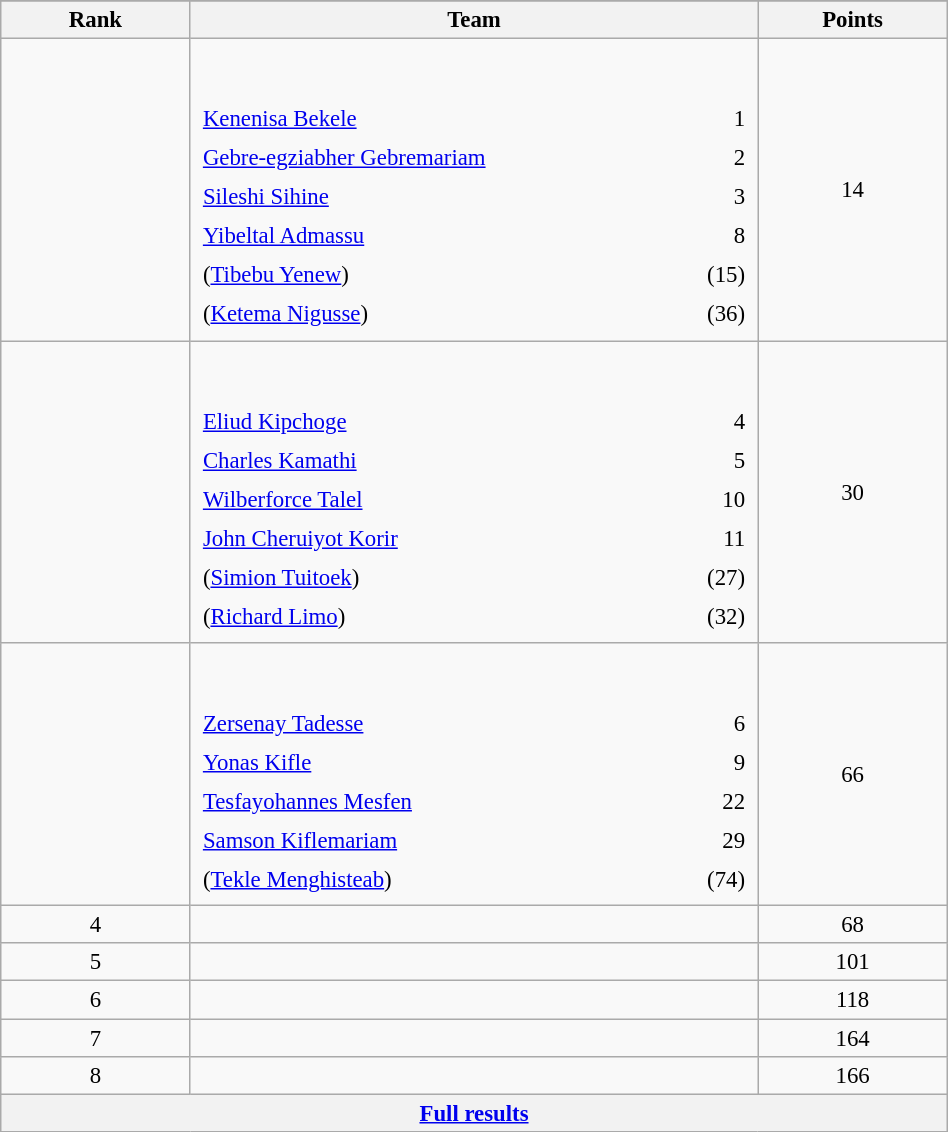<table class="wikitable sortable" style=" text-align:center; font-size:95%;" width="50%">
<tr>
</tr>
<tr>
<th width=10%>Rank</th>
<th width=30%>Team</th>
<th width=10%>Points</th>
</tr>
<tr>
<td align=center></td>
<td align=left> <br><br><table width=100%>
<tr>
<td align=left style="border:0"><a href='#'>Kenenisa Bekele</a></td>
<td align=right style="border:0">1</td>
</tr>
<tr>
<td align=left style="border:0"><a href='#'>Gebre-egziabher Gebremariam</a></td>
<td align=right style="border:0">2</td>
</tr>
<tr>
<td align=left style="border:0"><a href='#'>Sileshi Sihine</a></td>
<td align=right style="border:0">3</td>
</tr>
<tr>
<td align=left style="border:0"><a href='#'>Yibeltal Admassu</a></td>
<td align=right style="border:0">8</td>
</tr>
<tr>
<td align=left style="border:0">(<a href='#'>Tibebu Yenew</a>)</td>
<td align=right style="border:0">(15)</td>
</tr>
<tr>
<td align=left style="border:0">(<a href='#'>Ketema Nigusse</a>)</td>
<td align=right style="border:0">(36)</td>
</tr>
</table>
</td>
<td>14</td>
</tr>
<tr>
<td align=center></td>
<td align=left> <br><br><table width=100%>
<tr>
<td align=left style="border:0"><a href='#'>Eliud Kipchoge</a></td>
<td align=right style="border:0">4</td>
</tr>
<tr>
<td align=left style="border:0"><a href='#'>Charles Kamathi</a></td>
<td align=right style="border:0">5</td>
</tr>
<tr>
<td align=left style="border:0"><a href='#'>Wilberforce Talel</a></td>
<td align=right style="border:0">10</td>
</tr>
<tr>
<td align=left style="border:0"><a href='#'>John Cheruiyot Korir</a></td>
<td align=right style="border:0">11</td>
</tr>
<tr>
<td align=left style="border:0">(<a href='#'>Simion Tuitoek</a>)</td>
<td align=right style="border:0">(27)</td>
</tr>
<tr>
<td align=left style="border:0">(<a href='#'>Richard Limo</a>)</td>
<td align=right style="border:0">(32)</td>
</tr>
</table>
</td>
<td>30</td>
</tr>
<tr>
<td align=center></td>
<td align=left> <br><br><table width=100%>
<tr>
<td align=left style="border:0"><a href='#'>Zersenay Tadesse</a></td>
<td align=right style="border:0">6</td>
</tr>
<tr>
<td align=left style="border:0"><a href='#'>Yonas Kifle</a></td>
<td align=right style="border:0">9</td>
</tr>
<tr>
<td align=left style="border:0"><a href='#'>Tesfayohannes Mesfen</a></td>
<td align=right style="border:0">22</td>
</tr>
<tr>
<td align=left style="border:0"><a href='#'>Samson Kiflemariam</a></td>
<td align=right style="border:0">29</td>
</tr>
<tr>
<td align=left style="border:0">(<a href='#'>Tekle Menghisteab</a>)</td>
<td align=right style="border:0">(74)</td>
</tr>
</table>
</td>
<td>66</td>
</tr>
<tr>
<td align=center>4</td>
<td align=left></td>
<td>68</td>
</tr>
<tr>
<td align=center>5</td>
<td align=left></td>
<td>101</td>
</tr>
<tr>
<td align=center>6</td>
<td align=left></td>
<td>118</td>
</tr>
<tr>
<td align=center>7</td>
<td align=left></td>
<td>164</td>
</tr>
<tr>
<td align=center>8</td>
<td align=left></td>
<td>166</td>
</tr>
<tr class="sortbottom">
<th colspan=3 align=center><a href='#'>Full results</a></th>
</tr>
</table>
